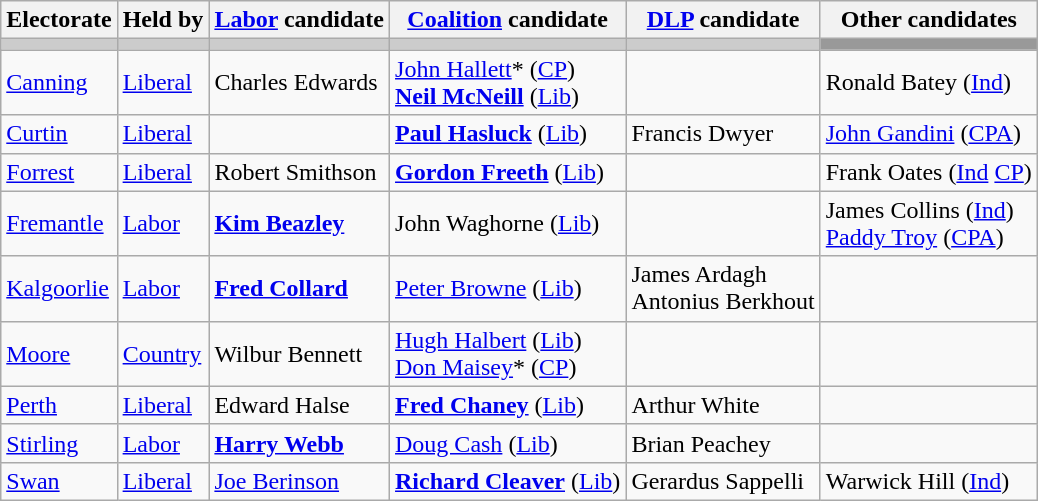<table class="wikitable">
<tr>
<th>Electorate</th>
<th>Held by</th>
<th><a href='#'>Labor</a> candidate</th>
<th><a href='#'>Coalition</a> candidate</th>
<th><a href='#'>DLP</a> candidate</th>
<th>Other candidates</th>
</tr>
<tr bgcolor="#cccccc">
<td></td>
<td></td>
<td></td>
<td></td>
<td></td>
<td bgcolor="#999999"></td>
</tr>
<tr>
<td><a href='#'>Canning</a></td>
<td><a href='#'>Liberal</a></td>
<td>Charles Edwards</td>
<td><a href='#'>John Hallett</a>* (<a href='#'>CP</a>)<br><strong><a href='#'>Neil McNeill</a></strong> (<a href='#'>Lib</a>)</td>
<td></td>
<td>Ronald Batey (<a href='#'>Ind</a>)</td>
</tr>
<tr>
<td><a href='#'>Curtin</a></td>
<td><a href='#'>Liberal</a></td>
<td></td>
<td><strong><a href='#'>Paul Hasluck</a></strong> (<a href='#'>Lib</a>)</td>
<td>Francis Dwyer</td>
<td><a href='#'>John Gandini</a> (<a href='#'>CPA</a>)</td>
</tr>
<tr>
<td><a href='#'>Forrest</a></td>
<td><a href='#'>Liberal</a></td>
<td>Robert Smithson</td>
<td><strong><a href='#'>Gordon Freeth</a></strong> (<a href='#'>Lib</a>)</td>
<td></td>
<td>Frank Oates (<a href='#'>Ind</a> <a href='#'>CP</a>)</td>
</tr>
<tr>
<td><a href='#'>Fremantle</a></td>
<td><a href='#'>Labor</a></td>
<td><strong><a href='#'>Kim Beazley</a></strong></td>
<td>John Waghorne (<a href='#'>Lib</a>)</td>
<td></td>
<td>James Collins (<a href='#'>Ind</a>)<br><a href='#'>Paddy Troy</a> (<a href='#'>CPA</a>)</td>
</tr>
<tr>
<td><a href='#'>Kalgoorlie</a></td>
<td><a href='#'>Labor</a></td>
<td><strong><a href='#'>Fred Collard</a></strong></td>
<td><a href='#'>Peter Browne</a> (<a href='#'>Lib</a>)</td>
<td>James Ardagh<br>Antonius Berkhout</td>
<td></td>
</tr>
<tr>
<td><a href='#'>Moore</a></td>
<td><a href='#'>Country</a></td>
<td>Wilbur Bennett</td>
<td><a href='#'>Hugh Halbert</a> (<a href='#'>Lib</a>)<br><a href='#'>Don Maisey</a>* (<a href='#'>CP</a>)</td>
<td></td>
<td></td>
</tr>
<tr>
<td><a href='#'>Perth</a></td>
<td><a href='#'>Liberal</a></td>
<td>Edward Halse</td>
<td><strong><a href='#'>Fred Chaney</a></strong> (<a href='#'>Lib</a>)</td>
<td>Arthur White</td>
<td></td>
</tr>
<tr>
<td><a href='#'>Stirling</a></td>
<td><a href='#'>Labor</a></td>
<td><strong><a href='#'>Harry Webb</a></strong></td>
<td><a href='#'>Doug Cash</a> (<a href='#'>Lib</a>)</td>
<td>Brian Peachey</td>
<td></td>
</tr>
<tr>
<td><a href='#'>Swan</a></td>
<td><a href='#'>Liberal</a></td>
<td><a href='#'>Joe Berinson</a></td>
<td><strong><a href='#'>Richard Cleaver</a></strong> (<a href='#'>Lib</a>)</td>
<td>Gerardus Sappelli</td>
<td>Warwick Hill (<a href='#'>Ind</a>)</td>
</tr>
</table>
